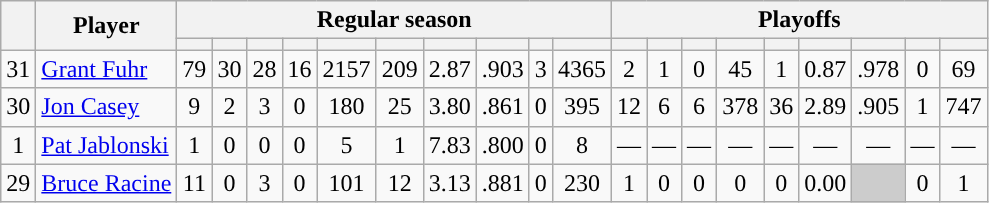<table class="wikitable plainrowheaders" style="text-align:center;">
<tr>
<th scope="col" rowspan="2"></th>
<th scope="col" rowspan="2">Player</th>
<th scope=colgroup colspan=10>Regular season</th>
<th scope=colgroup colspan=9>Playoffs</th>
</tr>
<tr>
<th scope="col"></th>
<th scope="col"></th>
<th scope="col"></th>
<th scope="col"></th>
<th scope="col"></th>
<th scope="col"></th>
<th scope="col"></th>
<th scope="col"></th>
<th scope="col"></th>
<th scope="col"></th>
<th scope="col"></th>
<th scope="col"></th>
<th scope="col"></th>
<th scope="col"></th>
<th scope="col"></th>
<th scope="col"></th>
<th scope="col"></th>
<th scope="col"></th>
<th scope="col"></th>
</tr>
<tr>
<td scope="row">31</td>
<td align="left"><a href='#'>Grant Fuhr</a></td>
<td>79</td>
<td>30</td>
<td>28</td>
<td>16</td>
<td>2157</td>
<td>209</td>
<td>2.87</td>
<td>.903</td>
<td>3</td>
<td>4365</td>
<td>2</td>
<td>1</td>
<td>0</td>
<td>45</td>
<td>1</td>
<td>0.87</td>
<td>.978</td>
<td>0</td>
<td>69</td>
</tr>
<tr>
<td scope="row">30</td>
<td align="left"><a href='#'>Jon Casey</a></td>
<td>9</td>
<td>2</td>
<td>3</td>
<td>0</td>
<td>180</td>
<td>25</td>
<td>3.80</td>
<td>.861</td>
<td>0</td>
<td>395</td>
<td>12</td>
<td>6</td>
<td>6</td>
<td>378</td>
<td>36</td>
<td>2.89</td>
<td>.905</td>
<td>1</td>
<td>747</td>
</tr>
<tr>
<td scope="row">1</td>
<td align="left"><a href='#'>Pat Jablonski</a></td>
<td>1</td>
<td>0</td>
<td>0</td>
<td>0</td>
<td>5</td>
<td>1</td>
<td>7.83</td>
<td>.800</td>
<td>0</td>
<td>8</td>
<td>—</td>
<td>—</td>
<td>—</td>
<td>—</td>
<td>—</td>
<td>—</td>
<td>—</td>
<td>—</td>
<td>—</td>
</tr>
<tr>
<td scope="row">29</td>
<td align="left"><a href='#'>Bruce Racine</a></td>
<td>11</td>
<td>0</td>
<td>3</td>
<td>0</td>
<td>101</td>
<td>12</td>
<td>3.13</td>
<td>.881</td>
<td>0</td>
<td>230</td>
<td>1</td>
<td>0</td>
<td>0</td>
<td>0</td>
<td>0</td>
<td>0.00</td>
<td style="background:#ccc"></td>
<td>0</td>
<td>1</td>
</tr>
</table>
